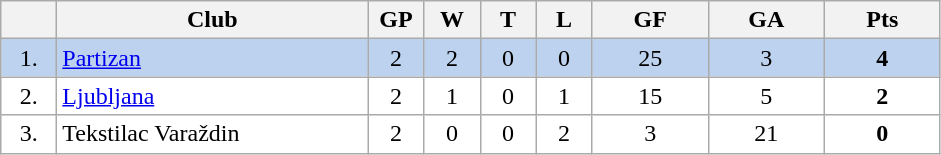<table class="wikitable">
<tr>
<th width="30"></th>
<th width="200">Club</th>
<th width="30">GP</th>
<th width="30">W</th>
<th width="30">T</th>
<th width="30">L</th>
<th width="70">GF</th>
<th width="70">GA</th>
<th width="70">Pts</th>
</tr>
<tr bgcolor="#BCD2EE" align="center">
<td>1.</td>
<td align="left"><a href='#'>Partizan</a></td>
<td>2</td>
<td>2</td>
<td>0</td>
<td>0</td>
<td>25</td>
<td>3</td>
<td><strong>4</strong></td>
</tr>
<tr bgcolor="#FFFFFF" align="center">
<td>2.</td>
<td align="left"><a href='#'>Ljubljana</a></td>
<td>2</td>
<td>1</td>
<td>0</td>
<td>1</td>
<td>15</td>
<td>5</td>
<td><strong>2</strong></td>
</tr>
<tr bgcolor="#FFFFFF" align="center">
<td>3.</td>
<td align="left">Tekstilac Varaždin</td>
<td>2</td>
<td>0</td>
<td>0</td>
<td>2</td>
<td>3</td>
<td>21</td>
<td><strong>0</strong></td>
</tr>
</table>
